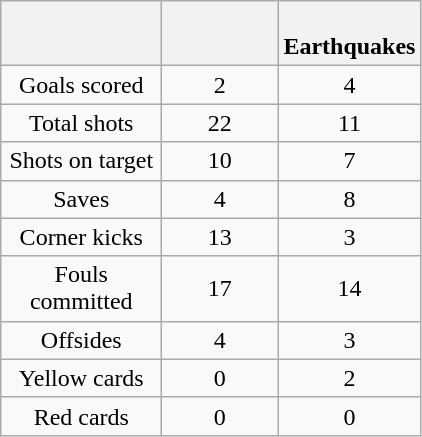<table class="wikitable plainrowheaders" style="text-align: center">
<tr>
<th scope="col" style="width:100px;"></th>
<th scope="col" style="width:70px;"></th>
<th scope="col" style="width:70px;"><br>Earthquakes</th>
</tr>
<tr>
<td scope=row>Goals scored</td>
<td>2</td>
<td>4</td>
</tr>
<tr>
<td scope=row>Total shots</td>
<td>22</td>
<td>11</td>
</tr>
<tr>
<td scope=row>Shots on target</td>
<td>10</td>
<td>7</td>
</tr>
<tr>
<td scope=row>Saves</td>
<td>4</td>
<td>8</td>
</tr>
<tr>
<td scope=row>Corner kicks</td>
<td>13</td>
<td>3</td>
</tr>
<tr>
<td scope=row>Fouls committed</td>
<td>17</td>
<td>14</td>
</tr>
<tr>
<td scope=row>Offsides</td>
<td>4</td>
<td>3</td>
</tr>
<tr>
<td scope=row>Yellow cards</td>
<td>0</td>
<td>2</td>
</tr>
<tr>
<td scope=row>Red cards</td>
<td>0</td>
<td>0</td>
</tr>
</table>
